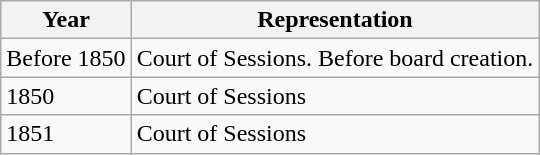<table class="wikitable">
<tr>
<th>Year</th>
<th>Representation</th>
</tr>
<tr>
<td>Before 1850</td>
<td>Court of Sessions. Before board creation.</td>
</tr>
<tr>
<td>1850</td>
<td>Court of Sessions</td>
</tr>
<tr>
<td>1851</td>
<td>Court of Sessions</td>
</tr>
</table>
